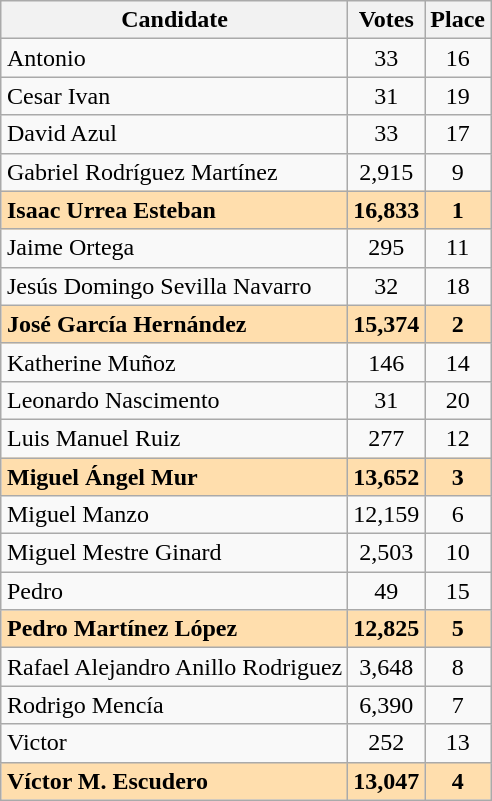<table class="sortable wikitable" style="margin: 1em auto 1em auto; text-align:center">
<tr>
<th>Candidate</th>
<th>Votes</th>
<th>Place</th>
</tr>
<tr>
<td align="left">Antonio</td>
<td>33</td>
<td>16</td>
</tr>
<tr>
<td align="left">Cesar Ivan</td>
<td>31</td>
<td>19</td>
</tr>
<tr>
<td align="left">David Azul</td>
<td>33</td>
<td>17</td>
</tr>
<tr>
<td align="left">Gabriel Rodríguez Martínez</td>
<td>2,915</td>
<td>9</td>
</tr>
<tr style="font-weight:bold; background:navajowhite;">
<td align="left">Isaac Urrea Esteban</td>
<td>16,833</td>
<td>1</td>
</tr>
<tr>
<td align="left">Jaime Ortega</td>
<td>295</td>
<td>11</td>
</tr>
<tr>
<td align="left">Jesús Domingo Sevilla Navarro</td>
<td>32</td>
<td>18</td>
</tr>
<tr style="font-weight:bold; background:navajowhite;">
<td align="left">José García Hernández</td>
<td>15,374</td>
<td>2</td>
</tr>
<tr>
<td align="left">Katherine Muñoz</td>
<td>146</td>
<td>14</td>
</tr>
<tr>
<td align="left">Leonardo Nascimento</td>
<td>31</td>
<td>20</td>
</tr>
<tr>
<td align="left">Luis Manuel Ruiz</td>
<td>277</td>
<td>12</td>
</tr>
<tr style="font-weight:bold; background:navajowhite;">
<td align="left">Miguel Ángel Mur</td>
<td>13,652</td>
<td>3</td>
</tr>
<tr>
<td align="left">Miguel Manzo</td>
<td>12,159</td>
<td>6</td>
</tr>
<tr>
<td align="left">Miguel Mestre Ginard</td>
<td>2,503</td>
<td>10</td>
</tr>
<tr>
<td align="left">Pedro</td>
<td>49</td>
<td>15</td>
</tr>
<tr style="font-weight:bold; background:navajowhite;">
<td align="left">Pedro Martínez López</td>
<td>12,825</td>
<td>5</td>
</tr>
<tr>
<td align="left">Rafael Alejandro Anillo Rodriguez</td>
<td>3,648</td>
<td>8</td>
</tr>
<tr>
<td align="left">Rodrigo Mencía</td>
<td>6,390</td>
<td>7</td>
</tr>
<tr>
<td align="left">Victor</td>
<td>252</td>
<td>13</td>
</tr>
<tr style="font-weight:bold; background:navajowhite;">
<td align="left">Víctor M. Escudero</td>
<td>13,047</td>
<td>4</td>
</tr>
</table>
